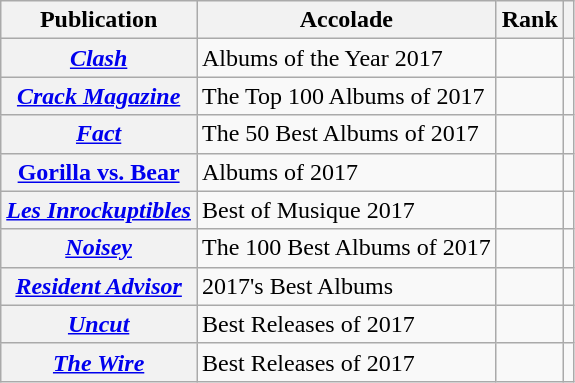<table class="sortable wikitable plainrowheaders">
<tr>
<th>Publication</th>
<th>Accolade</th>
<th>Rank</th>
<th class="unsortable"></th>
</tr>
<tr>
<th scope="row"><em><a href='#'>Clash</a></em></th>
<td>Albums of the Year 2017</td>
<td></td>
<td></td>
</tr>
<tr>
<th scope="row"><em><a href='#'>Crack Magazine</a></em></th>
<td>The Top 100 Albums of 2017</td>
<td></td>
<td></td>
</tr>
<tr>
<th scope="row"><em><a href='#'>Fact</a></em></th>
<td>The 50 Best Albums of 2017</td>
<td></td>
<td></td>
</tr>
<tr>
<th scope="row"><a href='#'>Gorilla vs. Bear</a></th>
<td>Albums of 2017</td>
<td></td>
<td></td>
</tr>
<tr>
<th scope="row"><em><a href='#'>Les Inrockuptibles</a></em></th>
<td>Best of Musique 2017</td>
<td></td>
<td></td>
</tr>
<tr>
<th scope="row"><em><a href='#'>Noisey</a></em></th>
<td>The 100 Best Albums of 2017</td>
<td></td>
<td></td>
</tr>
<tr>
<th scope="row"><em><a href='#'>Resident Advisor</a></em></th>
<td>2017's Best Albums</td>
<td></td>
<td></td>
</tr>
<tr>
<th scope="row"><em><a href='#'>Uncut</a></em></th>
<td>Best Releases of 2017</td>
<td></td>
<td></td>
</tr>
<tr>
<th scope="row"><em><a href='#'>The Wire</a></em></th>
<td>Best Releases of 2017</td>
<td></td>
<td></td>
</tr>
</table>
